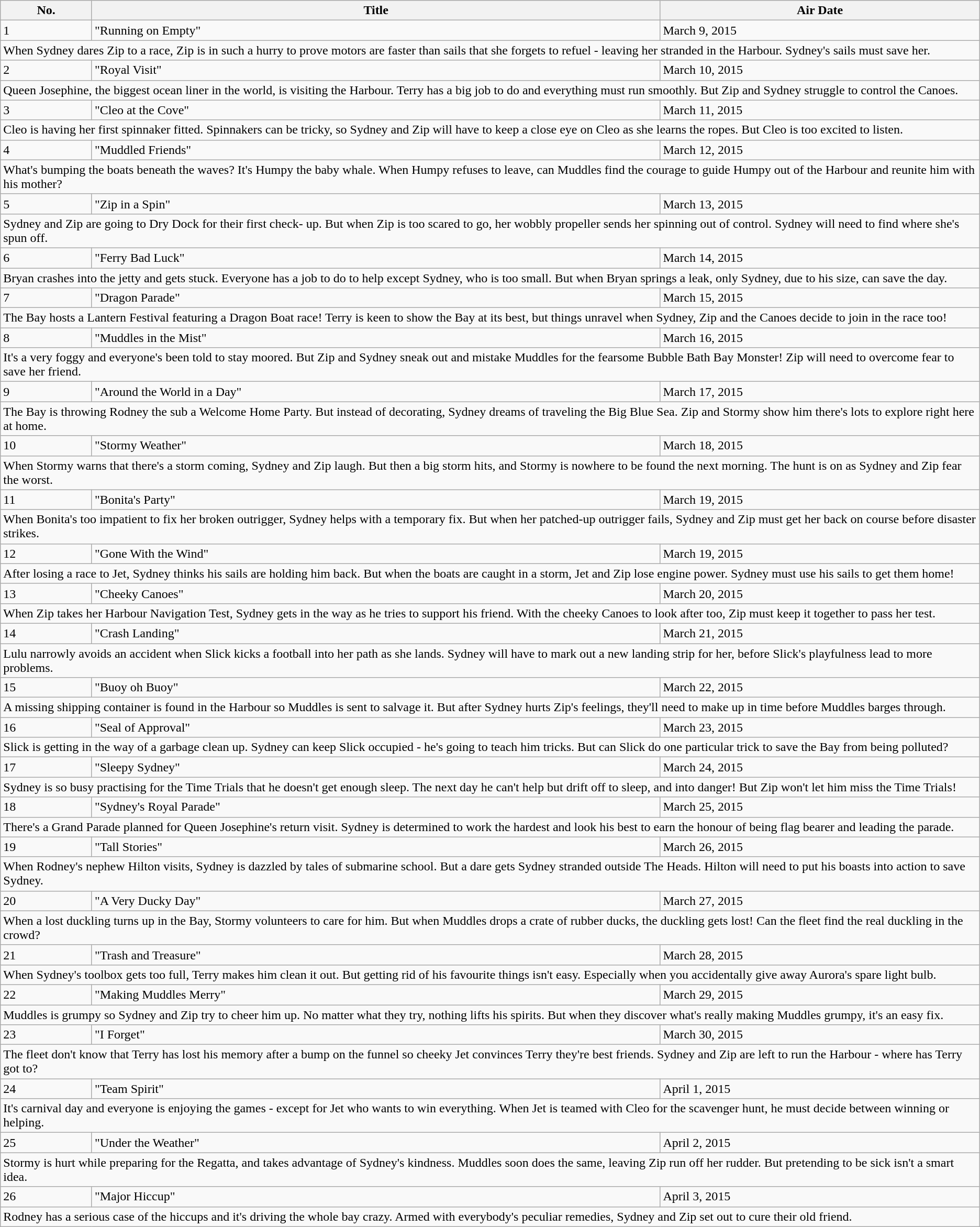<table class="wikitable">
<tr>
<th>No.</th>
<th>Title</th>
<th>Air Date</th>
</tr>
<tr>
<td>1</td>
<td>"Running on Empty"</td>
<td>March 9, 2015</td>
</tr>
<tr>
<td colspan="3">When Sydney dares Zip to a race, Zip is in such a hurry to prove motors are faster than sails that she forgets to refuel - leaving her stranded in the Harbour. Sydney's sails must save her.</td>
</tr>
<tr>
<td>2</td>
<td>"Royal Visit"</td>
<td>March 10, 2015</td>
</tr>
<tr>
<td colspan="3">Queen Josephine, the biggest ocean liner in the world, is visiting the Harbour. Terry has a big job to do and everything must run smoothly. But Zip and Sydney struggle to control the Canoes.</td>
</tr>
<tr>
<td>3</td>
<td>"Cleo at the Cove"</td>
<td>March 11, 2015</td>
</tr>
<tr>
<td colspan="3">Cleo is having her first spinnaker fitted. Spinnakers can be tricky, so Sydney and Zip will have to keep a close eye on Cleo as she learns the ropes. But Cleo is too excited to listen.</td>
</tr>
<tr>
<td>4</td>
<td>"Muddled Friends"</td>
<td>March 12, 2015</td>
</tr>
<tr>
<td colspan="3">What's bumping the boats beneath the waves? It's Humpy the baby whale. When Humpy refuses to leave, can Muddles find the courage to guide Humpy out of the Harbour and reunite him with his mother?</td>
</tr>
<tr>
<td>5</td>
<td>"Zip in a Spin"</td>
<td>March 13, 2015</td>
</tr>
<tr>
<td colspan="3">Sydney and Zip are going to Dry Dock for their first check- up. But when Zip is too scared to go, her wobbly propeller sends her spinning out of control. Sydney will need to find where she's spun off.</td>
</tr>
<tr>
<td>6</td>
<td>"Ferry Bad Luck"</td>
<td>March 14, 2015</td>
</tr>
<tr>
<td colspan="3">Bryan crashes into the jetty and gets stuck. Everyone has a job to do to help except Sydney, who is too small. But when Bryan springs a leak, only Sydney, due to his size, can save the day.</td>
</tr>
<tr>
<td>7</td>
<td>"Dragon Parade"</td>
<td>March 15, 2015</td>
</tr>
<tr>
<td colspan="3">The Bay hosts a Lantern Festival featuring a Dragon Boat race! Terry is keen to show the Bay at its best, but things unravel when Sydney, Zip and the Canoes decide to join in the race too!</td>
</tr>
<tr>
<td>8</td>
<td>"Muddles in the Mist"</td>
<td>March 16, 2015</td>
</tr>
<tr>
<td colspan="3">It's a very foggy and everyone's been told to stay moored. But Zip and Sydney sneak out and mistake Muddles for the fearsome Bubble Bath Bay Monster! Zip will need to overcome fear to save her friend.</td>
</tr>
<tr>
<td>9</td>
<td>"Around the World in a Day"</td>
<td>March 17, 2015</td>
</tr>
<tr>
<td colspan="3">The Bay is throwing Rodney the sub a Welcome Home Party. But instead of decorating, Sydney dreams of traveling the Big Blue Sea. Zip and Stormy show him there's lots to explore right here at home.</td>
</tr>
<tr>
<td>10</td>
<td>"Stormy Weather"</td>
<td>March 18, 2015</td>
</tr>
<tr>
<td colspan="3">When Stormy warns that there's a storm coming, Sydney and Zip laugh. But then a big storm hits, and Stormy is nowhere to be found the next morning. The hunt is on as Sydney and Zip fear the worst.</td>
</tr>
<tr>
<td>11</td>
<td>"Bonita's Party"</td>
<td>March 19, 2015</td>
</tr>
<tr>
<td colspan="3">When Bonita's too impatient to fix her broken outrigger, Sydney helps with a temporary fix. But when her patched-up outrigger fails, Sydney and Zip must get her back on course before disaster strikes.</td>
</tr>
<tr>
<td>12</td>
<td>"Gone With the Wind"</td>
<td>March 19, 2015</td>
</tr>
<tr>
<td colspan="3">After losing a race to Jet, Sydney thinks his sails are holding him back. But when the boats are caught in a storm, Jet and Zip lose engine power. Sydney must use his sails to get them home!</td>
</tr>
<tr>
<td>13</td>
<td>"Cheeky Canoes"</td>
<td>March 20, 2015</td>
</tr>
<tr>
<td colspan="3">When Zip takes her Harbour Navigation Test, Sydney gets in the way as he tries to support his friend. With the cheeky Canoes to look after too, Zip must keep it together to pass her test.</td>
</tr>
<tr>
<td>14</td>
<td>"Crash Landing"</td>
<td>March 21, 2015</td>
</tr>
<tr>
<td colspan="3">Lulu narrowly avoids an accident when Slick kicks a football into her path as she lands. Sydney will have to mark out a new landing strip for her, before Slick's playfulness lead to more problems.</td>
</tr>
<tr>
<td>15</td>
<td>"Buoy oh Buoy"</td>
<td>March 22, 2015</td>
</tr>
<tr>
<td colspan="3">A missing shipping container is found in the Harbour so Muddles is sent to salvage it. But after Sydney hurts Zip's feelings, they'll need to make up in time before Muddles barges through.</td>
</tr>
<tr>
<td>16</td>
<td>"Seal of Approval"</td>
<td>March 23, 2015</td>
</tr>
<tr>
<td colspan="3">Slick is getting in the way of a garbage clean up. Sydney can keep Slick occupied - he's going to teach him tricks. But can Slick do one particular trick to save the Bay from being polluted?</td>
</tr>
<tr>
<td>17</td>
<td>"Sleepy Sydney"</td>
<td>March 24, 2015</td>
</tr>
<tr>
<td colspan="3">Sydney is so busy practising for the Time Trials that he doesn't get enough sleep. The next day he can't help but drift off to sleep, and into danger! But Zip won't let him miss the Time Trials!</td>
</tr>
<tr>
<td>18</td>
<td>"Sydney's Royal Parade"</td>
<td>March 25, 2015</td>
</tr>
<tr>
<td colspan="3">There's a Grand Parade planned for Queen Josephine's return visit. Sydney is determined to work the hardest and look his best to earn the honour of being flag bearer and leading the parade.</td>
</tr>
<tr>
<td>19</td>
<td>"Tall Stories"</td>
<td>March 26, 2015</td>
</tr>
<tr>
<td colspan="3">When Rodney's nephew Hilton visits, Sydney is dazzled by tales of submarine school. But a dare gets Sydney stranded outside The Heads. Hilton will need to put his boasts into action to save Sydney.</td>
</tr>
<tr>
<td>20</td>
<td>"A Very Ducky Day"</td>
<td>March 27, 2015</td>
</tr>
<tr>
<td colspan="3">When a lost duckling turns up in the Bay, Stormy volunteers to care for him. But when Muddles drops a crate of rubber ducks, the duckling gets lost! Can the fleet find the real duckling in the crowd?</td>
</tr>
<tr>
<td>21</td>
<td>"Trash and Treasure"</td>
<td>March 28, 2015</td>
</tr>
<tr>
<td colspan="3">When Sydney's toolbox gets too full, Terry makes him clean it out. But getting rid of his favourite things isn't easy. Especially when you accidentally give away Aurora's spare light bulb.</td>
</tr>
<tr>
<td>22</td>
<td>"Making Muddles Merry"</td>
<td>March 29, 2015</td>
</tr>
<tr>
<td colspan="3">Muddles is grumpy so Sydney and Zip try to cheer him up. No matter what they try, nothing lifts his spirits. But when they discover what's really making Muddles grumpy, it's an easy fix.</td>
</tr>
<tr>
<td>23</td>
<td>"I Forget"</td>
<td>March 30, 2015</td>
</tr>
<tr>
<td colspan="3">The fleet don't know that Terry has lost his memory after a bump on the funnel so cheeky Jet convinces Terry they're best friends. Sydney and Zip are left to run the Harbour - where has Terry got to?</td>
</tr>
<tr>
<td>24</td>
<td>"Team Spirit"</td>
<td>April 1, 2015</td>
</tr>
<tr>
<td colspan="3">It's carnival day and everyone is enjoying the games - except for Jet who wants to win everything. When Jet is teamed with Cleo for the scavenger hunt, he must decide between winning or helping.</td>
</tr>
<tr>
<td>25</td>
<td>"Under the Weather"</td>
<td>April 2, 2015</td>
</tr>
<tr>
<td colspan="3">Stormy is hurt while preparing for the Regatta, and takes advantage of Sydney's kindness. Muddles soon does the same, leaving Zip run off her rudder. But pretending to be sick isn't a smart idea.</td>
</tr>
<tr>
<td>26</td>
<td>"Major Hiccup"</td>
<td>April 3, 2015</td>
</tr>
<tr>
<td colspan="3">Rodney has a serious case of the hiccups and it's driving the whole bay crazy. Armed with everybody's peculiar remedies, Sydney and Zip set out to cure their old friend.</td>
</tr>
</table>
